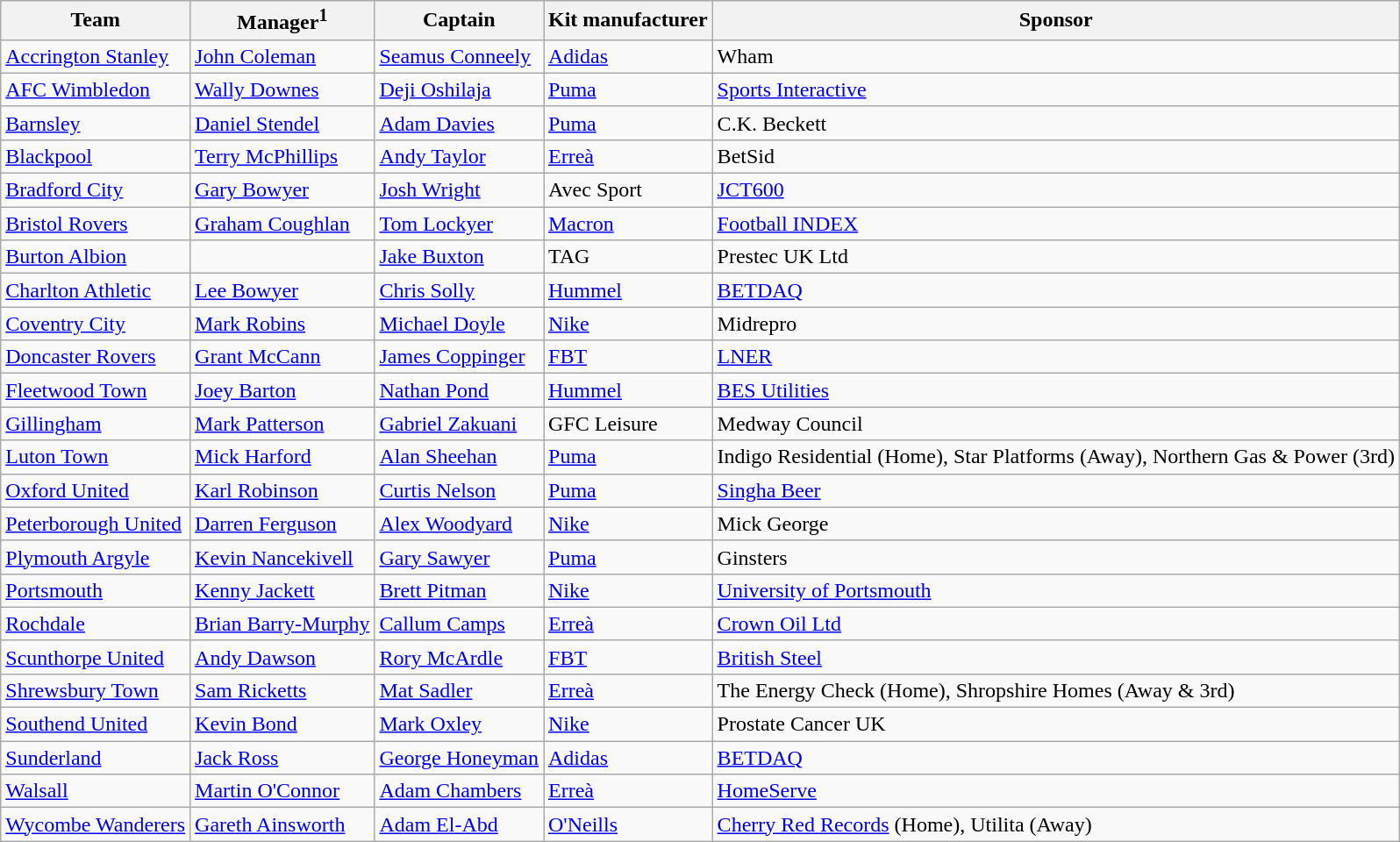<table class="wikitable sortable" style="text-align: left;">
<tr>
<th>Team</th>
<th>Manager<sup>1</sup></th>
<th>Captain</th>
<th>Kit manufacturer</th>
<th>Sponsor</th>
</tr>
<tr>
<td><a href='#'>Accrington Stanley</a></td>
<td> <a href='#'>John Coleman</a></td>
<td> <a href='#'>Seamus Conneely</a></td>
<td><a href='#'>Adidas</a></td>
<td>Wham</td>
</tr>
<tr>
<td><a href='#'>AFC Wimbledon</a></td>
<td> <a href='#'>Wally Downes</a></td>
<td> <a href='#'>Deji Oshilaja</a></td>
<td><a href='#'>Puma</a></td>
<td><a href='#'>Sports Interactive</a></td>
</tr>
<tr>
<td><a href='#'>Barnsley</a></td>
<td> <a href='#'>Daniel Stendel</a></td>
<td> <a href='#'>Adam Davies</a></td>
<td><a href='#'>Puma</a></td>
<td>C.K. Beckett</td>
</tr>
<tr>
<td><a href='#'>Blackpool</a></td>
<td> <a href='#'>Terry McPhillips</a></td>
<td> <a href='#'>Andy Taylor</a></td>
<td><a href='#'>Erreà</a></td>
<td>BetSid</td>
</tr>
<tr>
<td><a href='#'>Bradford City</a></td>
<td> <a href='#'>Gary Bowyer</a></td>
<td> <a href='#'>Josh Wright</a></td>
<td>Avec Sport</td>
<td><a href='#'>JCT600</a></td>
</tr>
<tr>
<td><a href='#'>Bristol Rovers</a></td>
<td> <a href='#'>Graham Coughlan</a></td>
<td> <a href='#'>Tom Lockyer</a></td>
<td><a href='#'>Macron</a></td>
<td><a href='#'>Football INDEX</a></td>
</tr>
<tr>
<td><a href='#'>Burton Albion</a></td>
<td> </td>
<td> <a href='#'>Jake Buxton</a></td>
<td>TAG</td>
<td>Prestec UK Ltd</td>
</tr>
<tr>
<td><a href='#'>Charlton Athletic</a></td>
<td> <a href='#'>Lee Bowyer</a></td>
<td> <a href='#'>Chris Solly</a></td>
<td><a href='#'>Hummel</a></td>
<td><a href='#'>BETDAQ</a></td>
</tr>
<tr>
<td><a href='#'>Coventry City</a></td>
<td> <a href='#'>Mark Robins</a></td>
<td> <a href='#'>Michael Doyle</a></td>
<td><a href='#'>Nike</a></td>
<td>Midrepro</td>
</tr>
<tr>
<td><a href='#'>Doncaster Rovers</a></td>
<td> <a href='#'>Grant McCann</a></td>
<td> <a href='#'>James Coppinger</a></td>
<td><a href='#'>FBT</a></td>
<td><a href='#'>LNER</a></td>
</tr>
<tr>
<td><a href='#'>Fleetwood Town</a></td>
<td> <a href='#'>Joey Barton</a></td>
<td> <a href='#'>Nathan Pond</a></td>
<td><a href='#'>Hummel</a></td>
<td><a href='#'>BES Utilities</a></td>
</tr>
<tr>
<td><a href='#'>Gillingham</a></td>
<td> <a href='#'>Mark Patterson</a></td>
<td> <a href='#'>Gabriel Zakuani</a></td>
<td>GFC Leisure</td>
<td>Medway Council</td>
</tr>
<tr>
<td><a href='#'>Luton Town</a></td>
<td> <a href='#'>Mick Harford</a></td>
<td> <a href='#'>Alan Sheehan</a></td>
<td><a href='#'>Puma</a></td>
<td>Indigo Residential (Home), Star Platforms (Away), Northern Gas & Power (3rd)</td>
</tr>
<tr>
<td><a href='#'>Oxford United</a></td>
<td> <a href='#'>Karl Robinson</a></td>
<td> <a href='#'>Curtis Nelson</a></td>
<td><a href='#'>Puma</a></td>
<td><a href='#'>Singha Beer</a></td>
</tr>
<tr>
<td><a href='#'>Peterborough United</a></td>
<td> <a href='#'>Darren Ferguson</a></td>
<td> <a href='#'>Alex Woodyard</a></td>
<td><a href='#'>Nike</a></td>
<td>Mick George</td>
</tr>
<tr>
<td><a href='#'>Plymouth Argyle</a></td>
<td> <a href='#'>Kevin Nancekivell</a></td>
<td> <a href='#'>Gary Sawyer</a></td>
<td><a href='#'>Puma</a></td>
<td>Ginsters</td>
</tr>
<tr>
<td><a href='#'>Portsmouth</a></td>
<td> <a href='#'>Kenny Jackett</a></td>
<td> <a href='#'>Brett Pitman</a></td>
<td><a href='#'>Nike</a></td>
<td><a href='#'>University of Portsmouth</a></td>
</tr>
<tr>
<td><a href='#'>Rochdale</a></td>
<td> <a href='#'>Brian Barry-Murphy</a></td>
<td> <a href='#'>Callum Camps</a></td>
<td><a href='#'>Erreà</a></td>
<td><a href='#'>Crown Oil Ltd</a></td>
</tr>
<tr>
<td><a href='#'>Scunthorpe United</a></td>
<td> <a href='#'>Andy Dawson</a></td>
<td> <a href='#'>Rory McArdle</a></td>
<td><a href='#'>FBT</a></td>
<td><a href='#'>British Steel</a></td>
</tr>
<tr>
<td><a href='#'>Shrewsbury Town</a></td>
<td> <a href='#'>Sam Ricketts</a></td>
<td> <a href='#'>Mat Sadler</a></td>
<td><a href='#'>Erreà</a></td>
<td>The Energy Check (Home), Shropshire Homes (Away & 3rd)</td>
</tr>
<tr>
<td><a href='#'>Southend United</a></td>
<td> <a href='#'>Kevin Bond</a></td>
<td> <a href='#'>Mark Oxley</a></td>
<td><a href='#'>Nike</a></td>
<td>Prostate Cancer UK</td>
</tr>
<tr>
<td><a href='#'>Sunderland</a></td>
<td> <a href='#'>Jack Ross</a></td>
<td> <a href='#'>George Honeyman</a></td>
<td><a href='#'>Adidas</a></td>
<td><a href='#'>BETDAQ</a></td>
</tr>
<tr>
<td><a href='#'>Walsall</a></td>
<td> <a href='#'>Martin O'Connor</a></td>
<td> <a href='#'>Adam Chambers</a></td>
<td><a href='#'>Erreà</a></td>
<td><a href='#'>HomeServe</a></td>
</tr>
<tr>
<td><a href='#'>Wycombe Wanderers</a></td>
<td> <a href='#'>Gareth Ainsworth</a></td>
<td> <a href='#'>Adam El-Abd</a></td>
<td><a href='#'>O'Neills</a></td>
<td><a href='#'>Cherry Red Records</a> (Home), Utilita (Away)</td>
</tr>
</table>
